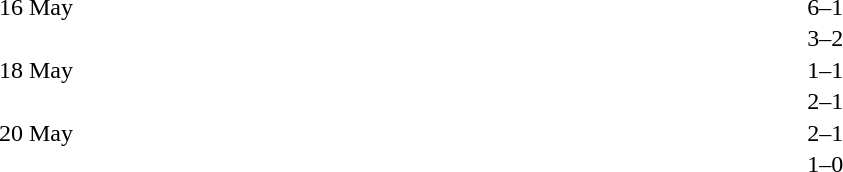<table cellspacing=1 width=70%>
<tr>
<th width=25%></th>
<th width=30%></th>
<th width=15%></th>
<th width=30%></th>
</tr>
<tr>
<td>16 May</td>
<td align=right></td>
<td align=center>6–1</td>
<td></td>
</tr>
<tr>
<td></td>
<td align=right></td>
<td align=center>3–2</td>
<td></td>
</tr>
<tr>
<td>18 May</td>
<td align=right></td>
<td align=center>1–1</td>
<td></td>
</tr>
<tr>
<td></td>
<td align=right></td>
<td align=center>2–1</td>
<td></td>
</tr>
<tr>
<td>20 May</td>
<td align=right></td>
<td align=center>2–1</td>
<td></td>
</tr>
<tr>
<td></td>
<td align=right></td>
<td align=center>1–0</td>
<td></td>
</tr>
</table>
